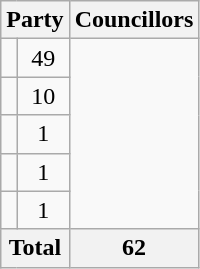<table class="wikitable">
<tr>
<th colspan=2>Party</th>
<th>Councillors</th>
</tr>
<tr>
<td></td>
<td align=center>49</td>
</tr>
<tr>
<td></td>
<td align=center>10</td>
</tr>
<tr>
<td></td>
<td align=center>1</td>
</tr>
<tr>
<td></td>
<td align=center>1</td>
</tr>
<tr>
<td></td>
<td align=center>1</td>
</tr>
<tr>
<th colspan=2>Total</th>
<th align=center>62</th>
</tr>
</table>
